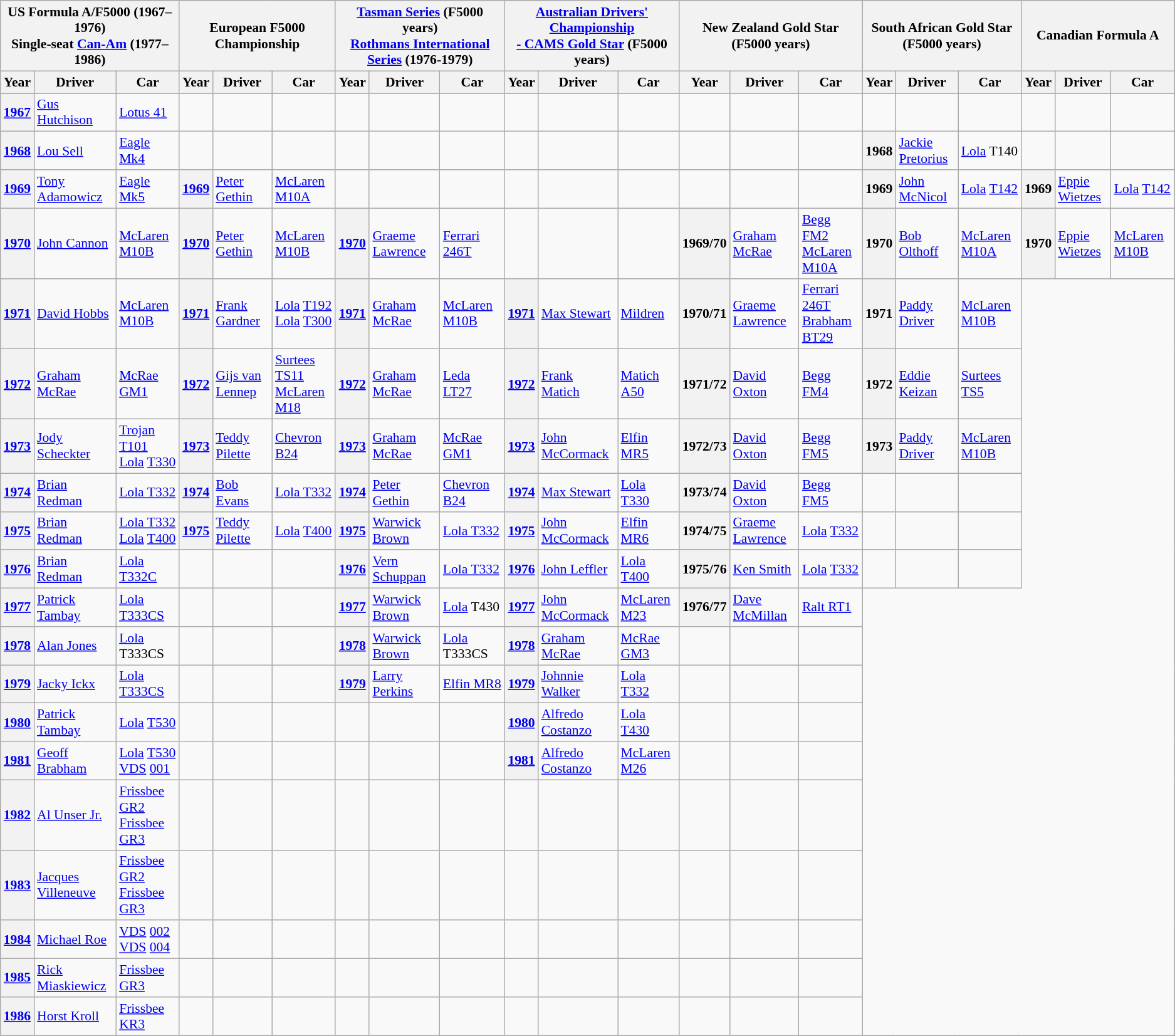<table class="wikitable" style="font-size: 90%;">
<tr>
<th colspan=3>US Formula A/F5000 (1967–1976)<br>Single-seat <a href='#'>Can-Am</a> (1977–1986)</th>
<th colspan=3>European F5000 Championship </th>
<th colspan=3><a href='#'>Tasman Series</a> (F5000 years) <br> <a href='#'>Rothmans International Series</a> (1976-1979)</th>
<th colspan=3><a href='#'>Australian Drivers' Championship <br> - CAMS Gold Star</a> (F5000 years)</th>
<th colspan=3>New Zealand Gold Star<br>(F5000 years)</th>
<th colspan=3>South African Gold Star<br>(F5000 years)</th>
<th colspan=3>Canadian Formula A</th>
</tr>
<tr>
<th>Year</th>
<th>Driver</th>
<th>Car</th>
<th>Year</th>
<th>Driver </th>
<th>Car</th>
<th>Year</th>
<th>Driver</th>
<th>Car</th>
<th>Year</th>
<th>Driver</th>
<th>Car</th>
<th>Year</th>
<th>Driver</th>
<th>Car</th>
<th>Year</th>
<th>Driver</th>
<th>Car</th>
<th>Year</th>
<th>Driver</th>
<th>Car</th>
</tr>
<tr>
<th><a href='#'>1967</a></th>
<td> <a href='#'>Gus Hutchison</a></td>
<td><a href='#'>Lotus 41</a></td>
<td></td>
<td></td>
<td></td>
<td></td>
<td></td>
<td></td>
<td></td>
<td></td>
<td></td>
<td></td>
<td></td>
<td></td>
<td></td>
<td></td>
<td></td>
<td></td>
<td></td>
<td></td>
</tr>
<tr>
<th><a href='#'>1968</a></th>
<td> <a href='#'>Lou Sell</a></td>
<td><a href='#'>Eagle</a> <a href='#'>Mk4</a></td>
<td></td>
<td></td>
<td></td>
<td></td>
<td></td>
<td></td>
<td></td>
<td></td>
<td></td>
<td></td>
<td></td>
<td></td>
<th>1968</th>
<td> <a href='#'>Jackie Pretorius</a></td>
<td><a href='#'>Lola</a> T140</td>
<td></td>
<td></td>
<td></td>
</tr>
<tr>
<th><a href='#'>1969</a></th>
<td> <a href='#'>Tony Adamowicz</a></td>
<td><a href='#'>Eagle</a> <a href='#'>Mk5</a></td>
<th><a href='#'>1969</a></th>
<td> <a href='#'>Peter Gethin</a></td>
<td><a href='#'>McLaren</a> <a href='#'>M10A</a></td>
<td></td>
<td></td>
<td></td>
<td></td>
<td></td>
<td></td>
<td></td>
<td></td>
<td></td>
<th>1969</th>
<td> <a href='#'>John McNicol</a></td>
<td><a href='#'>Lola</a> <a href='#'>T142</a></td>
<th>1969</th>
<td> <a href='#'>Eppie Wietzes</a></td>
<td><a href='#'>Lola</a> <a href='#'>T142</a></td>
</tr>
<tr>
<th><a href='#'>1970</a></th>
<td> <a href='#'>John Cannon</a></td>
<td><a href='#'>McLaren</a> <a href='#'>M10B</a></td>
<th><a href='#'>1970</a></th>
<td> <a href='#'>Peter Gethin</a></td>
<td><a href='#'>McLaren</a> <a href='#'>M10B</a></td>
<th><a href='#'>1970</a></th>
<td> <a href='#'>Graeme Lawrence</a></td>
<td><a href='#'>Ferrari</a> <a href='#'>246T</a></td>
<td></td>
<td></td>
<td></td>
<th>1969/70</th>
<td> <a href='#'>Graham McRae</a></td>
<td><a href='#'>Begg FM2</a><br><a href='#'>McLaren</a> <a href='#'>M10A</a></td>
<th>1970</th>
<td> <a href='#'>Bob Olthoff</a></td>
<td><a href='#'>McLaren</a> <a href='#'>M10A</a></td>
<th>1970</th>
<td> <a href='#'>Eppie Wietzes</a></td>
<td><a href='#'>McLaren</a> <a href='#'>M10B</a></td>
</tr>
<tr>
<th><a href='#'>1971</a></th>
<td> <a href='#'>David Hobbs</a></td>
<td><a href='#'>McLaren</a> <a href='#'>M10B</a></td>
<th><a href='#'>1971</a></th>
<td> <a href='#'>Frank Gardner</a></td>
<td><a href='#'>Lola</a> <a href='#'>T192</a><br><a href='#'>Lola</a> <a href='#'>T300</a></td>
<th><a href='#'>1971</a></th>
<td> <a href='#'>Graham McRae</a></td>
<td><a href='#'>McLaren</a> <a href='#'>M10B</a></td>
<th><a href='#'>1971</a></th>
<td> <a href='#'>Max Stewart</a></td>
<td><a href='#'>Mildren</a></td>
<th>1970/71</th>
<td> <a href='#'>Graeme Lawrence</a></td>
<td><a href='#'>Ferrari</a> <a href='#'>246T</a><br><a href='#'>Brabham</a> <a href='#'>BT29</a></td>
<th>1971</th>
<td> <a href='#'>Paddy Driver</a></td>
<td><a href='#'>McLaren</a> <a href='#'>M10B</a></td>
</tr>
<tr>
<th><a href='#'>1972</a></th>
<td> <a href='#'>Graham McRae</a></td>
<td><a href='#'>McRae</a> <a href='#'>GM1</a></td>
<th><a href='#'>1972</a></th>
<td> <a href='#'>Gijs van Lennep</a></td>
<td><a href='#'>Surtees TS11</a> <br> <a href='#'>McLaren M18</a></td>
<th><a href='#'>1972</a></th>
<td> <a href='#'>Graham McRae</a></td>
<td><a href='#'>Leda</a> <a href='#'>LT27</a></td>
<th><a href='#'>1972</a></th>
<td> <a href='#'>Frank Matich</a></td>
<td><a href='#'>Matich A50</a></td>
<th>1971/72</th>
<td> <a href='#'>David Oxton</a></td>
<td><a href='#'>Begg FM4</a></td>
<th>1972</th>
<td> <a href='#'>Eddie Keizan</a></td>
<td><a href='#'>Surtees</a> <a href='#'>TS5</a></td>
</tr>
<tr>
<th><a href='#'>1973</a></th>
<td> <a href='#'>Jody Scheckter</a></td>
<td><a href='#'>Trojan</a> <a href='#'>T101</a><br><a href='#'>Lola</a> <a href='#'>T330</a></td>
<th><a href='#'>1973</a></th>
<td> <a href='#'>Teddy Pilette</a></td>
<td><a href='#'>Chevron</a> <a href='#'>B24</a></td>
<th><a href='#'>1973</a></th>
<td> <a href='#'>Graham McRae</a></td>
<td><a href='#'>McRae</a> <a href='#'>GM1</a></td>
<th><a href='#'>1973</a></th>
<td> <a href='#'>John McCormack</a></td>
<td><a href='#'>Elfin MR5</a></td>
<th>1972/73</th>
<td> <a href='#'>David Oxton</a></td>
<td><a href='#'>Begg FM5</a></td>
<th>1973</th>
<td> <a href='#'>Paddy Driver</a></td>
<td><a href='#'>McLaren</a> <a href='#'>M10B</a></td>
</tr>
<tr>
<th><a href='#'>1974</a></th>
<td> <a href='#'>Brian Redman</a></td>
<td><a href='#'>Lola T332</a></td>
<th><a href='#'>1974</a></th>
<td> <a href='#'>Bob Evans</a></td>
<td><a href='#'>Lola T332</a></td>
<th><a href='#'>1974</a></th>
<td> <a href='#'>Peter Gethin</a></td>
<td><a href='#'>Chevron</a> <a href='#'>B24</a></td>
<th><a href='#'>1974</a></th>
<td> <a href='#'>Max Stewart</a></td>
<td><a href='#'>Lola</a> <a href='#'>T330</a></td>
<th>1973/74</th>
<td> <a href='#'>David Oxton</a></td>
<td><a href='#'>Begg FM5</a></td>
<td></td>
<td></td>
<td></td>
</tr>
<tr>
<th><a href='#'>1975</a></th>
<td> <a href='#'>Brian Redman</a></td>
<td><a href='#'>Lola T332</a><br><a href='#'>Lola</a> <a href='#'>T400</a></td>
<th><a href='#'>1975</a></th>
<td> <a href='#'>Teddy Pilette</a></td>
<td><a href='#'>Lola</a> <a href='#'>T400</a></td>
<th><a href='#'>1975</a></th>
<td> <a href='#'>Warwick Brown</a></td>
<td><a href='#'>Lola T332</a></td>
<th><a href='#'>1975</a></th>
<td> <a href='#'>John McCormack</a></td>
<td><a href='#'>Elfin</a> <a href='#'>MR6</a></td>
<th>1974/75</th>
<td> <a href='#'>Graeme Lawrence</a></td>
<td><a href='#'>Lola</a> <a href='#'>T332</a></td>
<td></td>
<td></td>
<td></td>
</tr>
<tr>
<th><a href='#'>1976</a></th>
<td> <a href='#'>Brian Redman</a></td>
<td><a href='#'>Lola T332C</a></td>
<td></td>
<td></td>
<td></td>
<th><a href='#'>1976</a></th>
<td> <a href='#'>Vern Schuppan</a></td>
<td><a href='#'>Lola T332</a></td>
<th><a href='#'>1976</a></th>
<td> <a href='#'>John Leffler</a></td>
<td><a href='#'>Lola</a> <a href='#'>T400</a></td>
<th>1975/76</th>
<td> <a href='#'>Ken Smith</a></td>
<td><a href='#'>Lola</a> <a href='#'>T332</a></td>
<td></td>
<td></td>
<td></td>
</tr>
<tr>
<th><a href='#'>1977</a></th>
<td> <a href='#'>Patrick Tambay</a></td>
<td><a href='#'>Lola</a> <a href='#'>T333CS</a></td>
<td></td>
<td></td>
<td></td>
<th><a href='#'>1977</a></th>
<td> <a href='#'>Warwick Brown</a></td>
<td><a href='#'>Lola</a> T430</td>
<th><a href='#'>1977</a></th>
<td> <a href='#'>John McCormack</a></td>
<td><a href='#'>McLaren M23</a></td>
<th>1976/77</th>
<td> <a href='#'>Dave McMillan</a></td>
<td><a href='#'>Ralt RT1</a></td>
</tr>
<tr>
<th><a href='#'>1978</a></th>
<td> <a href='#'>Alan Jones</a></td>
<td><a href='#'>Lola</a> T333CS</td>
<td></td>
<td></td>
<td></td>
<th><a href='#'>1978</a></th>
<td> <a href='#'>Warwick Brown</a></td>
<td><a href='#'>Lola</a> T333CS</td>
<th><a href='#'>1978</a></th>
<td> <a href='#'>Graham McRae</a></td>
<td><a href='#'>McRae</a> <a href='#'>GM3</a></td>
<td></td>
<td></td>
<td></td>
</tr>
<tr>
<th><a href='#'>1979</a></th>
<td> <a href='#'>Jacky Ickx</a></td>
<td><a href='#'>Lola</a> <a href='#'>T333CS</a></td>
<td></td>
<td></td>
<td></td>
<th><a href='#'>1979</a></th>
<td> <a href='#'>Larry Perkins</a></td>
<td><a href='#'>Elfin MR8</a></td>
<th><a href='#'>1979</a></th>
<td> <a href='#'>Johnnie Walker</a></td>
<td><a href='#'>Lola T332</a></td>
<td></td>
<td></td>
<td></td>
</tr>
<tr>
<th><a href='#'>1980</a></th>
<td> <a href='#'>Patrick Tambay</a></td>
<td><a href='#'>Lola</a> <a href='#'>T530</a></td>
<td></td>
<td></td>
<td></td>
<td></td>
<td></td>
<td></td>
<th><a href='#'>1980</a></th>
<td> <a href='#'>Alfredo Costanzo</a></td>
<td><a href='#'>Lola</a> <a href='#'>T430</a></td>
<td></td>
<td></td>
<td></td>
</tr>
<tr>
<th><a href='#'>1981</a></th>
<td> <a href='#'>Geoff Brabham</a></td>
<td><a href='#'>Lola</a> <a href='#'>T530</a><br><a href='#'>VDS</a> <a href='#'>001</a></td>
<td></td>
<td></td>
<td></td>
<td></td>
<td></td>
<td></td>
<th><a href='#'>1981</a></th>
<td> <a href='#'>Alfredo Costanzo</a></td>
<td><a href='#'>McLaren M26</a></td>
<td></td>
<td></td>
<td></td>
</tr>
<tr>
<th><a href='#'>1982</a></th>
<td> <a href='#'>Al Unser Jr.</a></td>
<td><a href='#'>Frissbee</a> <a href='#'>GR2</a><br><a href='#'>Frissbee</a> <a href='#'>GR3</a></td>
<td></td>
<td></td>
<td></td>
<td></td>
<td></td>
<td></td>
<td></td>
<td></td>
<td></td>
<td></td>
<td></td>
<td></td>
</tr>
<tr>
<th><a href='#'>1983</a></th>
<td> <a href='#'>Jacques Villeneuve</a></td>
<td><a href='#'>Frissbee</a> <a href='#'>GR2</a><br><a href='#'>Frissbee</a> <a href='#'>GR3</a></td>
<td></td>
<td></td>
<td></td>
<td></td>
<td></td>
<td></td>
<td></td>
<td></td>
<td></td>
<td></td>
<td></td>
<td></td>
</tr>
<tr>
<th><a href='#'>1984</a></th>
<td> <a href='#'>Michael Roe</a></td>
<td><a href='#'>VDS</a> <a href='#'>002</a><br><a href='#'>VDS</a> <a href='#'>004</a></td>
<td></td>
<td></td>
<td></td>
<td></td>
<td></td>
<td></td>
<td></td>
<td></td>
<td></td>
<td></td>
<td></td>
<td></td>
</tr>
<tr>
<th><a href='#'>1985</a></th>
<td> <a href='#'>Rick Miaskiewicz</a></td>
<td><a href='#'>Frissbee</a> <a href='#'>GR3</a></td>
<td></td>
<td></td>
<td></td>
<td></td>
<td></td>
<td></td>
<td></td>
<td></td>
<td></td>
<td></td>
<td></td>
<td></td>
</tr>
<tr>
<th><a href='#'>1986</a></th>
<td> <a href='#'>Horst Kroll</a></td>
<td><a href='#'>Frissbee</a> <a href='#'>KR3</a></td>
<td></td>
<td></td>
<td></td>
<td></td>
<td></td>
<td></td>
<td></td>
<td></td>
<td></td>
<td></td>
<td></td>
<td></td>
</tr>
</table>
